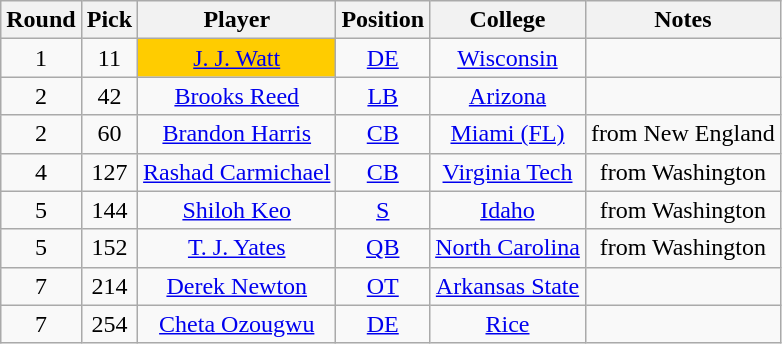<table class="wikitable" style="text-align:center">
<tr>
<th>Round</th>
<th>Pick</th>
<th>Player</th>
<th>Position</th>
<th>College</th>
<th>Notes</th>
</tr>
<tr>
<td>1</td>
<td>11</td>
<td style="background:#fc0;"><a href='#'>J. J. Watt</a></td>
<td><a href='#'>DE</a></td>
<td><a href='#'>Wisconsin</a></td>
<td></td>
</tr>
<tr>
<td>2</td>
<td>42</td>
<td><a href='#'>Brooks Reed</a></td>
<td><a href='#'>LB</a></td>
<td><a href='#'>Arizona</a></td>
<td></td>
</tr>
<tr>
<td>2</td>
<td>60</td>
<td><a href='#'>Brandon Harris</a></td>
<td><a href='#'>CB</a></td>
<td><a href='#'>Miami (FL)</a></td>
<td>from New England</td>
</tr>
<tr>
<td>4</td>
<td>127</td>
<td><a href='#'>Rashad Carmichael</a></td>
<td><a href='#'>CB</a></td>
<td><a href='#'>Virginia Tech</a></td>
<td>from Washington</td>
</tr>
<tr>
<td>5</td>
<td>144</td>
<td><a href='#'>Shiloh Keo</a></td>
<td><a href='#'>S</a></td>
<td><a href='#'>Idaho</a></td>
<td>from Washington</td>
</tr>
<tr>
<td>5</td>
<td>152</td>
<td><a href='#'>T. J. Yates</a></td>
<td><a href='#'>QB</a></td>
<td><a href='#'>North Carolina</a></td>
<td>from Washington</td>
</tr>
<tr>
<td>7</td>
<td>214</td>
<td><a href='#'>Derek Newton</a></td>
<td><a href='#'>OT</a></td>
<td><a href='#'>Arkansas State</a></td>
<td></td>
</tr>
<tr>
<td>7</td>
<td>254</td>
<td><a href='#'>Cheta Ozougwu</a></td>
<td><a href='#'>DE</a></td>
<td><a href='#'>Rice</a></td>
<td></td>
</tr>
</table>
